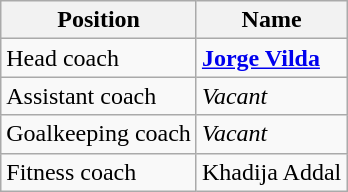<table class="wikitable sortable" style="text-align:center">
<tr>
<th>Position</th>
<th>Name</th>
</tr>
<tr>
<td style="text-align:left;">Head coach</td>
<td style="text-align:left;"> <strong><a href='#'>Jorge Vilda</a></strong></td>
</tr>
<tr>
<td style="text-align:left;">Assistant coach</td>
<td style="text-align:left;"><em>Vacant</em></td>
</tr>
<tr>
<td style="text-align:left;">Goalkeeping coach</td>
<td style="text-align:left;"><em>Vacant</em></td>
</tr>
<tr>
<td style="text-align:left;">Fitness coach</td>
<td style="text-align:left;"> Khadija Addal</td>
</tr>
</table>
